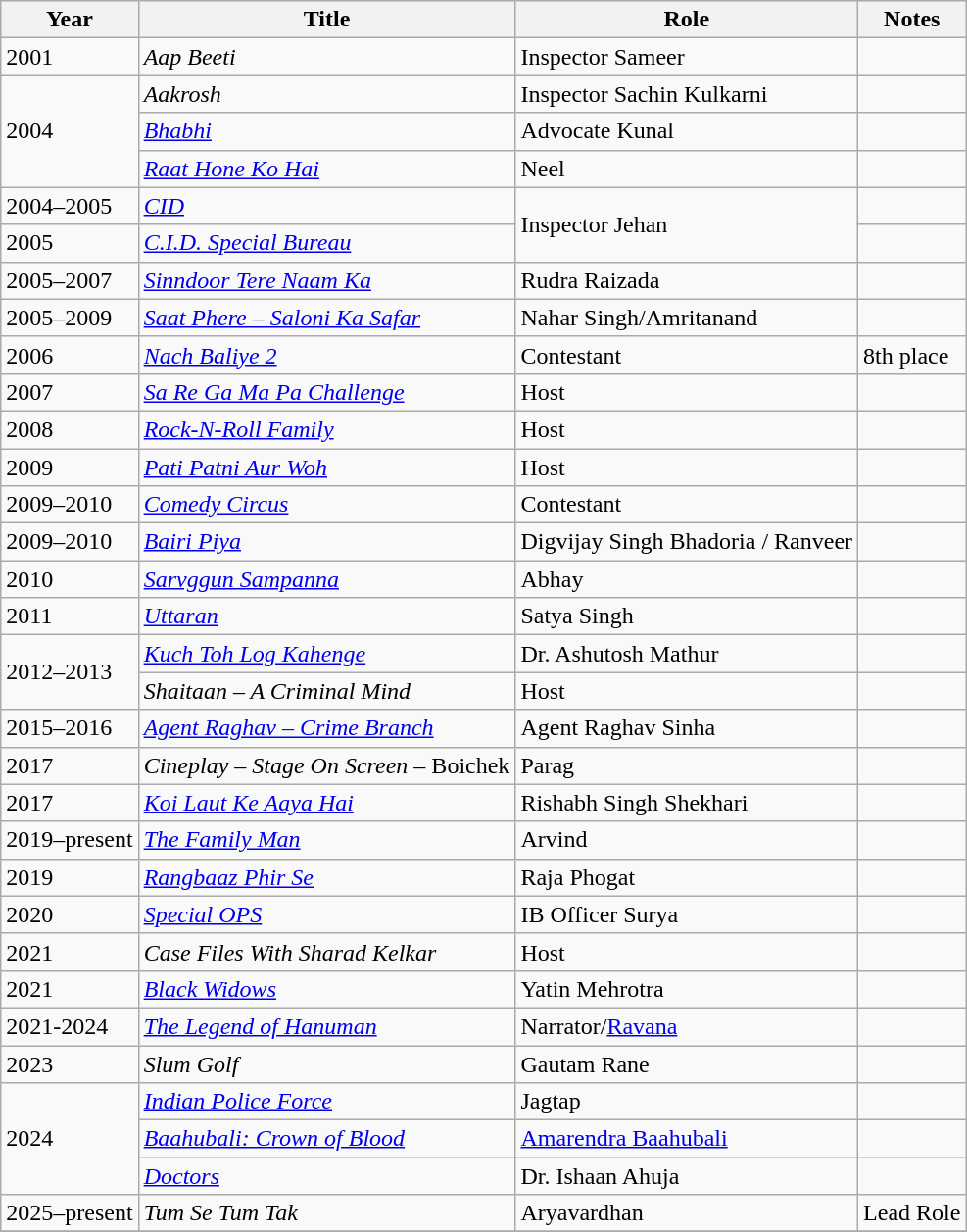<table class="sortable wikitable">
<tr>
<th>Year</th>
<th>Title</th>
<th>Role</th>
<th>Notes</th>
</tr>
<tr>
<td>2001</td>
<td><em>Aap Beeti</em></td>
<td>Inspector Sameer</td>
<td></td>
</tr>
<tr>
<td rowspan="3">2004</td>
<td><em>Aakrosh</em></td>
<td>Inspector Sachin Kulkarni</td>
<td></td>
</tr>
<tr>
<td><em><a href='#'>Bhabhi</a></em></td>
<td>Advocate Kunal</td>
<td></td>
</tr>
<tr>
<td><em><a href='#'>Raat Hone Ko Hai</a></em></td>
<td>Neel</td>
<td></td>
</tr>
<tr>
<td>2004–2005</td>
<td><em><a href='#'>CID</a></em></td>
<td rowspan="2">Inspector Jehan</td>
<td></td>
</tr>
<tr>
<td>2005</td>
<td><em><a href='#'>C.I.D. Special Bureau</a></em></td>
<td></td>
</tr>
<tr>
<td>2005–2007</td>
<td><em><a href='#'>Sinndoor Tere Naam Ka</a></em></td>
<td>Rudra Raizada</td>
<td></td>
</tr>
<tr>
<td>2005–2009</td>
<td><em><a href='#'>Saat Phere – Saloni Ka Safar</a></em></td>
<td>Nahar Singh/Amritanand</td>
<td></td>
</tr>
<tr>
<td>2006</td>
<td><em><a href='#'>Nach Baliye 2</a></em></td>
<td>Contestant</td>
<td>8th place</td>
</tr>
<tr>
<td>2007</td>
<td><em><a href='#'>Sa Re Ga Ma Pa Challenge</a></em></td>
<td>Host</td>
<td></td>
</tr>
<tr>
<td>2008</td>
<td><em><a href='#'>Rock-N-Roll Family</a></em></td>
<td>Host</td>
<td></td>
</tr>
<tr>
<td>2009</td>
<td><em><a href='#'>Pati Patni Aur Woh</a></em></td>
<td>Host</td>
<td></td>
</tr>
<tr>
<td>2009–2010</td>
<td><em><a href='#'>Comedy Circus</a></em></td>
<td>Contestant</td>
<td></td>
</tr>
<tr>
<td>2009–2010</td>
<td><em><a href='#'>Bairi Piya</a></em></td>
<td>Digvijay Singh Bhadoria / Ranveer</td>
<td></td>
</tr>
<tr>
<td>2010</td>
<td><em><a href='#'>Sarvggun Sampanna</a></em></td>
<td>Abhay</td>
<td></td>
</tr>
<tr>
<td>2011</td>
<td><em><a href='#'>Uttaran</a></em></td>
<td>Satya Singh</td>
<td></td>
</tr>
<tr>
<td rowspan="2">2012–2013</td>
<td><em><a href='#'>Kuch Toh Log Kahenge</a></em></td>
<td>Dr. Ashutosh Mathur</td>
<td></td>
</tr>
<tr>
<td><em>Shaitaan – A Criminal Mind</em></td>
<td>Host</td>
<td></td>
</tr>
<tr>
<td>2015–2016</td>
<td><em><a href='#'>Agent Raghav – Crime Branch</a></em></td>
<td>Agent Raghav Sinha</td>
<td></td>
</tr>
<tr>
<td>2017</td>
<td><em>Cineplay – Stage On Screen</em> – Boichek</td>
<td>Parag</td>
<td></td>
</tr>
<tr>
<td>2017</td>
<td><em><a href='#'>Koi Laut Ke Aaya Hai</a></em></td>
<td>Rishabh Singh Shekhari</td>
<td></td>
</tr>
<tr>
<td>2019–present</td>
<td><em><a href='#'>The Family Man</a></em></td>
<td>Arvind</td>
<td></td>
</tr>
<tr>
<td>2019</td>
<td><em><a href='#'>Rangbaaz Phir Se</a></em></td>
<td>Raja Phogat</td>
<td></td>
</tr>
<tr>
<td>2020</td>
<td><em><a href='#'>Special OPS</a></em></td>
<td>IB Officer Surya</td>
<td></td>
</tr>
<tr>
<td>2021</td>
<td><em>Case Files With Sharad Kelkar</em></td>
<td>Host</td>
<td></td>
</tr>
<tr>
<td>2021</td>
<td><em><a href='#'>Black Widows</a></em></td>
<td>Yatin Mehrotra</td>
<td></td>
</tr>
<tr>
<td>2021-2024</td>
<td><em><a href='#'>The Legend of Hanuman</a></em></td>
<td>Narrator/<a href='#'>Ravana</a></td>
<td></td>
</tr>
<tr>
<td>2023</td>
<td><em>Slum Golf</em></td>
<td>Gautam Rane</td>
<td></td>
</tr>
<tr>
<td rowspan="3">2024</td>
<td><em><a href='#'>Indian Police Force</a></em></td>
<td>Jagtap</td>
</tr>
<tr>
<td><em><a href='#'>Baahubali: Crown of Blood</a></em></td>
<td><a href='#'>Amarendra Baahubali</a></td>
<td></td>
</tr>
<tr>
<td><em><a href='#'>Doctors</a></em></td>
<td>Dr. Ishaan Ahuja</td>
<td></td>
</tr>
<tr>
<td>2025–present</td>
<td><em>Tum Se Tum Tak</em></td>
<td>Aryavardhan</td>
<td>Lead Role</td>
</tr>
<tr>
</tr>
</table>
